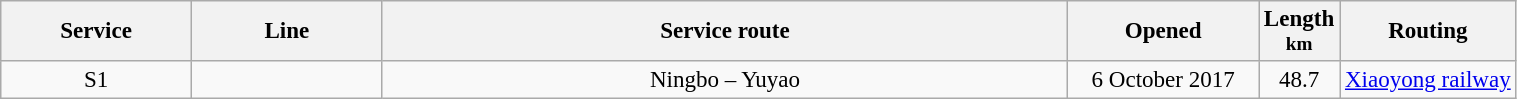<table class="wikitable sortable" style="cell-padding:1.5; font-size:96%; text-align:center;">
<tr>
<th data-sort-type="text"style="width:120px;">Service</th>
<th data-sort-type="text"style="width:120px;">Line</th>
<th class="unsortable" style="width:450px; line-height:1.05">Service route</th>
<th data-sort-type="text"style="width:120px;">Opened</th>
<th style="line-height:1.05">Length<br><small>km</small></th>
<th style="line-height:1.05">Routing</th>
</tr>
<tr>
<td>S1</td>
<td></td>
<td>Ningbo – Yuyao</td>
<td>6 October 2017</td>
<td>48.7</td>
<td><a href='#'>Xiaoyong railway</a></td>
</tr>
</table>
